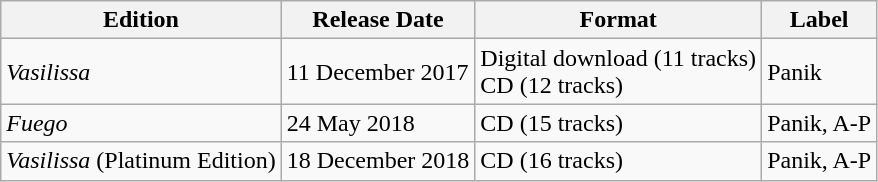<table class="wikitable">
<tr>
<th>Edition</th>
<th>Release Date</th>
<th>Format</th>
<th>Label</th>
</tr>
<tr>
<td><em>Vasilissa</em></td>
<td>11 December 2017</td>
<td>Digital download (11 tracks)<br>CD (12 tracks)</td>
<td>Panik</td>
</tr>
<tr>
<td><em>Fuego</em></td>
<td>24 May 2018</td>
<td>CD (15 tracks)</td>
<td>Panik, A-P</td>
</tr>
<tr>
<td><em>Vasilissa</em> (Platinum Edition)</td>
<td>18 December 2018</td>
<td>CD (16 tracks)</td>
<td>Panik, A-P</td>
</tr>
</table>
